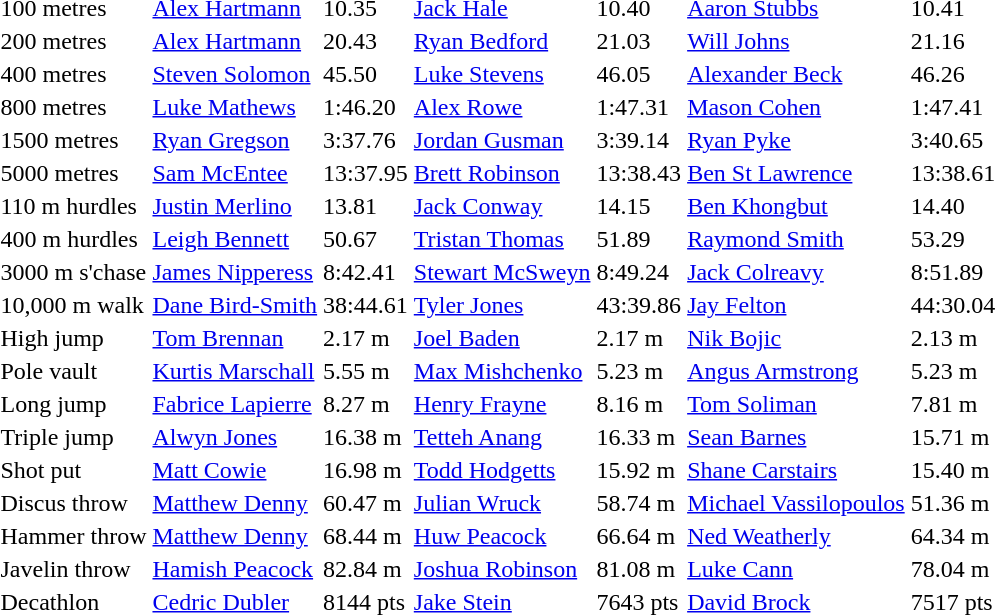<table>
<tr>
<td>100 metres</td>
<td><a href='#'>Alex Hartmann</a></td>
<td>10.35</td>
<td><a href='#'>Jack Hale</a></td>
<td>10.40</td>
<td><a href='#'>Aaron Stubbs</a></td>
<td>10.41</td>
</tr>
<tr>
<td>200 metres</td>
<td><a href='#'>Alex Hartmann</a></td>
<td>20.43</td>
<td><a href='#'>Ryan Bedford</a></td>
<td>21.03</td>
<td><a href='#'>Will Johns</a></td>
<td>21.16</td>
</tr>
<tr>
<td>400 metres</td>
<td><a href='#'>Steven Solomon</a></td>
<td>45.50</td>
<td><a href='#'>Luke Stevens</a></td>
<td>46.05 </td>
<td><a href='#'>Alexander Beck</a></td>
<td>46.26</td>
</tr>
<tr>
<td>800 metres</td>
<td><a href='#'>Luke Mathews</a></td>
<td>1:46.20</td>
<td><a href='#'>Alex Rowe</a></td>
<td>1:47.31</td>
<td><a href='#'>Mason Cohen</a></td>
<td>1:47.41 </td>
</tr>
<tr>
<td>1500 metres</td>
<td><a href='#'>Ryan Gregson</a></td>
<td>3:37.76</td>
<td><a href='#'>Jordan Gusman</a></td>
<td>3:39.14 </td>
<td><a href='#'>Ryan Pyke</a></td>
<td>3:40.65</td>
</tr>
<tr>
<td>5000 metres</td>
<td><a href='#'>Sam McEntee</a></td>
<td>13:37.95</td>
<td><a href='#'>Brett Robinson</a></td>
<td>13:38.43</td>
<td><a href='#'>Ben St Lawrence</a></td>
<td>13:38.61</td>
</tr>
<tr>
<td>110 m hurdles</td>
<td><a href='#'>Justin Merlino</a></td>
<td>13.81</td>
<td><a href='#'>Jack Conway</a></td>
<td>14.15</td>
<td><a href='#'>Ben Khongbut</a></td>
<td>14.40</td>
</tr>
<tr>
<td>400 m hurdles</td>
<td><a href='#'>Leigh Bennett</a></td>
<td>50.67</td>
<td><a href='#'>Tristan Thomas</a></td>
<td>51.89</td>
<td><a href='#'>Raymond Smith</a></td>
<td>53.29</td>
</tr>
<tr>
<td>3000 m s'chase</td>
<td><a href='#'>James Nipperess</a></td>
<td>8:42.41</td>
<td><a href='#'>Stewart McSweyn</a></td>
<td>8:49.24 </td>
<td><a href='#'>Jack Colreavy</a></td>
<td>8:51.89 </td>
</tr>
<tr>
<td>10,000 m walk</td>
<td><a href='#'>Dane Bird-Smith</a></td>
<td>38:44.61 </td>
<td><a href='#'>Tyler Jones</a></td>
<td>43:39.86</td>
<td><a href='#'>Jay Felton</a></td>
<td>44:30.04 </td>
</tr>
<tr>
<td>High jump</td>
<td><a href='#'>Tom Brennan</a></td>
<td>2.17 m</td>
<td><a href='#'>Joel Baden</a></td>
<td>2.17 m</td>
<td><a href='#'>Nik Bojic</a></td>
<td>2.13 m</td>
</tr>
<tr>
<td>Pole vault</td>
<td><a href='#'>Kurtis Marschall</a></td>
<td>5.55 m </td>
<td><a href='#'>Max Mishchenko</a></td>
<td>5.23 m </td>
<td><a href='#'>Angus Armstrong</a></td>
<td>5.23 m</td>
</tr>
<tr>
<td>Long jump</td>
<td><a href='#'>Fabrice Lapierre</a></td>
<td>8.27 m</td>
<td><a href='#'>Henry Frayne</a></td>
<td>8.16 m</td>
<td><a href='#'>Tom Soliman</a></td>
<td>7.81 m </td>
</tr>
<tr>
<td>Triple jump</td>
<td><a href='#'>Alwyn Jones</a></td>
<td>16.38 m</td>
<td><a href='#'>Tetteh Anang</a></td>
<td>16.33 m </td>
<td><a href='#'>Sean Barnes</a></td>
<td>15.71 m </td>
</tr>
<tr>
<td>Shot put</td>
<td><a href='#'>Matt Cowie</a></td>
<td>16.98 m</td>
<td><a href='#'>Todd Hodgetts</a></td>
<td>15.92 m</td>
<td><a href='#'>Shane Carstairs</a></td>
<td>15.40 m</td>
</tr>
<tr>
<td>Discus throw</td>
<td><a href='#'>Matthew Denny</a></td>
<td>60.47 m</td>
<td><a href='#'>Julian Wruck</a></td>
<td>58.74 m</td>
<td><a href='#'>Michael Vassilopoulos</a></td>
<td>51.36 m</td>
</tr>
<tr>
<td>Hammer throw</td>
<td><a href='#'>Matthew Denny</a></td>
<td>68.44 m</td>
<td><a href='#'>Huw Peacock</a></td>
<td>66.64 m</td>
<td><a href='#'>Ned Weatherly</a></td>
<td>64.34 m </td>
</tr>
<tr>
<td>Javelin throw</td>
<td><a href='#'>Hamish Peacock</a></td>
<td>82.84 m</td>
<td><a href='#'>Joshua Robinson</a></td>
<td>81.08 m</td>
<td><a href='#'>Luke Cann</a></td>
<td>78.04 m</td>
</tr>
<tr>
<td>Decathlon</td>
<td><a href='#'>Cedric Dubler</a></td>
<td>8144 pts </td>
<td><a href='#'>Jake Stein</a></td>
<td>7643 pts </td>
<td><a href='#'>David Brock</a></td>
<td>7517 pts</td>
</tr>
</table>
